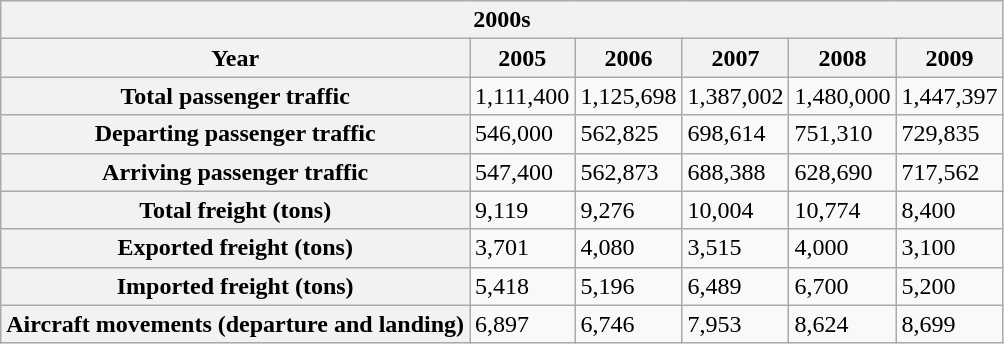<table class="wikitable mw-collapsible mw-collapsed collapsible collapsed">
<tr>
<th colspan="7">2000s</th>
</tr>
<tr>
<th>Year</th>
<th>2005</th>
<th>2006</th>
<th>2007</th>
<th>2008</th>
<th>2009</th>
</tr>
<tr>
<th>Total passenger traffic</th>
<td>1,111,400</td>
<td>1,125,698</td>
<td>1,387,002</td>
<td>1,480,000</td>
<td>1,447,397</td>
</tr>
<tr>
<th>Departing passenger traffic</th>
<td>546,000</td>
<td>562,825</td>
<td>698,614</td>
<td>751,310</td>
<td>729,835</td>
</tr>
<tr>
<th>Arriving passenger traffic</th>
<td>547,400</td>
<td>562,873</td>
<td>688,388</td>
<td>628,690</td>
<td>717,562</td>
</tr>
<tr>
<th>Total freight (tons)</th>
<td>9,119</td>
<td>9,276</td>
<td>10,004</td>
<td>10,774</td>
<td>8,400</td>
</tr>
<tr>
<th>Exported freight (tons)</th>
<td>3,701</td>
<td>4,080</td>
<td>3,515</td>
<td>4,000</td>
<td>3,100</td>
</tr>
<tr>
<th>Imported freight (tons)</th>
<td>5,418</td>
<td>5,196</td>
<td>6,489</td>
<td>6,700</td>
<td>5,200</td>
</tr>
<tr>
<th>Aircraft movements (departure and landing)</th>
<td>6,897</td>
<td>6,746</td>
<td>7,953</td>
<td>8,624</td>
<td>8,699</td>
</tr>
</table>
